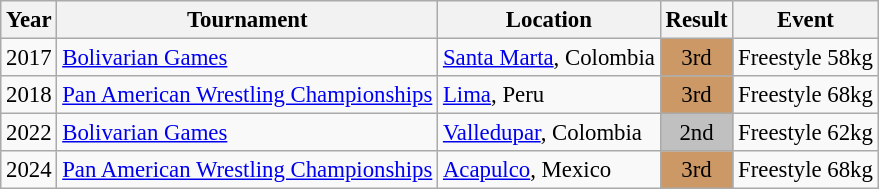<table class="wikitable" style="font-size:95%;">
<tr>
<th>Year</th>
<th>Tournament</th>
<th>Location</th>
<th>Result</th>
<th>Event</th>
</tr>
<tr>
<td>2017</td>
<td><a href='#'>Bolivarian Games</a></td>
<td><a href='#'>Santa Marta</a>, Colombia</td>
<td align="center" bgcolor="cc9966">3rd</td>
<td>Freestyle 58kg</td>
</tr>
<tr>
<td>2018</td>
<td><a href='#'>Pan American Wrestling Championships</a></td>
<td><a href='#'>Lima</a>, Peru</td>
<td align="center" bgcolor="cc9966">3rd</td>
<td>Freestyle 68kg</td>
</tr>
<tr>
<td>2022</td>
<td><a href='#'>Bolivarian Games</a></td>
<td><a href='#'>Valledupar</a>, Colombia</td>
<td align="center" bgcolor="silver">2nd</td>
<td>Freestyle 62kg</td>
</tr>
<tr>
<td>2024</td>
<td><a href='#'>Pan American Wrestling Championships</a></td>
<td><a href='#'>Acapulco</a>, Mexico</td>
<td align="center" bgcolor="cc9966">3rd</td>
<td>Freestyle 68kg</td>
</tr>
</table>
